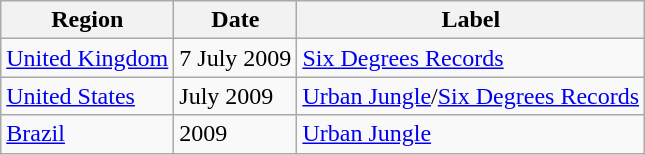<table class="wikitable">
<tr>
<th>Region</th>
<th>Date</th>
<th>Label</th>
</tr>
<tr>
<td><a href='#'>United Kingdom</a></td>
<td>7 July 2009</td>
<td><a href='#'>Six Degrees Records</a></td>
</tr>
<tr>
<td><a href='#'>United States</a></td>
<td>July 2009</td>
<td><a href='#'>Urban Jungle</a>/<a href='#'>Six Degrees Records</a></td>
</tr>
<tr>
<td><a href='#'>Brazil</a></td>
<td>2009</td>
<td><a href='#'>Urban Jungle</a></td>
</tr>
</table>
